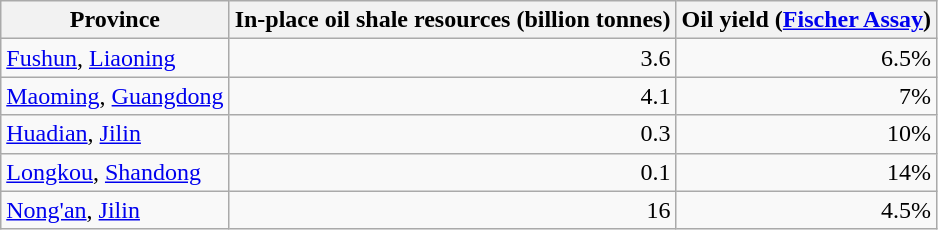<table class="wikitable" style="margin:left">
<tr>
<th>Province</th>
<th>In-place oil shale resources (billion tonnes)</th>
<th>Oil yield (<a href='#'>Fischer Assay</a>)</th>
</tr>
<tr>
<td><a href='#'>Fushun</a>, <a href='#'>Liaoning</a></td>
<td align="right">3.6</td>
<td align="right">6.5%</td>
</tr>
<tr>
<td><a href='#'>Maoming</a>, <a href='#'>Guangdong</a></td>
<td align="right">4.1</td>
<td align="right">7%</td>
</tr>
<tr>
<td><a href='#'>Huadian</a>, <a href='#'>Jilin</a></td>
<td align="right">0.3</td>
<td align="right">10%</td>
</tr>
<tr>
<td><a href='#'>Longkou</a>, <a href='#'>Shandong</a></td>
<td align="right">0.1</td>
<td align="right">14%</td>
</tr>
<tr>
<td><a href='#'>Nong'an</a>, <a href='#'>Jilin</a></td>
<td align="right">16</td>
<td align="right">4.5%</td>
</tr>
</table>
